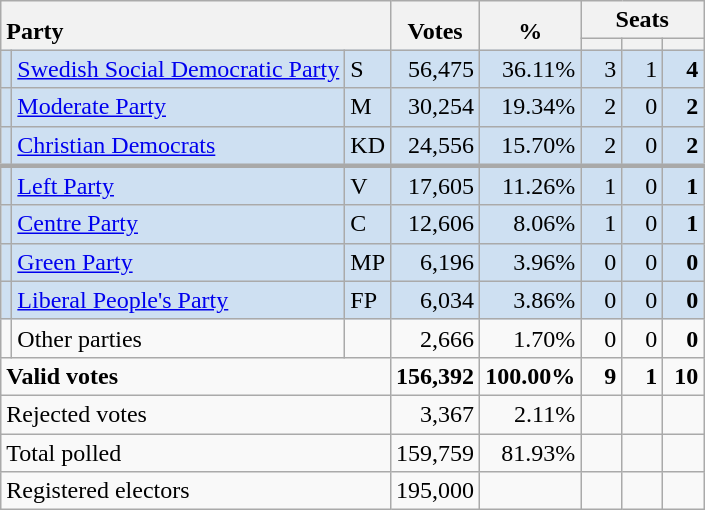<table class="wikitable" border="1" style="text-align:right;">
<tr>
<th style="text-align:left;" valign=bottom rowspan=2 colspan=3>Party</th>
<th align=center valign=bottom rowspan=2 width="50">Votes</th>
<th align=center valign=bottom rowspan=2 width="50">%</th>
<th colspan=3>Seats</th>
</tr>
<tr>
<th align=center valign=bottom width="20"><small></small></th>
<th align=center valign=bottom width="20"><small><a href='#'></a></small></th>
<th align=center valign=bottom width="20"><small></small></th>
</tr>
<tr style="background:#CEE0F2;">
<td></td>
<td align=left style="white-space: nowrap;"><a href='#'>Swedish Social Democratic Party</a></td>
<td align=left>S</td>
<td>56,475</td>
<td>36.11%</td>
<td>3</td>
<td>1</td>
<td><strong>4</strong></td>
</tr>
<tr style="background:#CEE0F2;">
<td></td>
<td align=left><a href='#'>Moderate Party</a></td>
<td align=left>M</td>
<td>30,254</td>
<td>19.34%</td>
<td>2</td>
<td>0</td>
<td><strong>2</strong></td>
</tr>
<tr style="background:#CEE0F2;">
<td></td>
<td align=left><a href='#'>Christian Democrats</a></td>
<td align=left>KD</td>
<td>24,556</td>
<td>15.70%</td>
<td>2</td>
<td>0</td>
<td><strong>2</strong></td>
</tr>
<tr style="background:#CEE0F2; border-top:3px solid darkgray;">
<td></td>
<td align=left><a href='#'>Left Party</a></td>
<td align=left>V</td>
<td>17,605</td>
<td>11.26%</td>
<td>1</td>
<td>0</td>
<td><strong>1</strong></td>
</tr>
<tr style="background:#CEE0F2;">
<td></td>
<td align=left><a href='#'>Centre Party</a></td>
<td align=left>C</td>
<td>12,606</td>
<td>8.06%</td>
<td>1</td>
<td>0</td>
<td><strong>1</strong></td>
</tr>
<tr style="background:#CEE0F2;">
<td></td>
<td align=left><a href='#'>Green Party</a></td>
<td align=left>MP</td>
<td>6,196</td>
<td>3.96%</td>
<td>0</td>
<td>0</td>
<td><strong>0</strong></td>
</tr>
<tr style="background:#CEE0F2;">
<td></td>
<td align=left><a href='#'>Liberal People's Party</a></td>
<td align=left>FP</td>
<td>6,034</td>
<td>3.86%</td>
<td>0</td>
<td>0</td>
<td><strong>0</strong></td>
</tr>
<tr>
<td></td>
<td align=left>Other parties</td>
<td></td>
<td>2,666</td>
<td>1.70%</td>
<td>0</td>
<td>0</td>
<td><strong>0</strong></td>
</tr>
<tr style="font-weight:bold">
<td align=left colspan=3>Valid votes</td>
<td>156,392</td>
<td>100.00%</td>
<td>9</td>
<td>1</td>
<td>10</td>
</tr>
<tr>
<td align=left colspan=3>Rejected votes</td>
<td>3,367</td>
<td>2.11%</td>
<td></td>
<td></td>
<td></td>
</tr>
<tr>
<td align=left colspan=3>Total polled</td>
<td>159,759</td>
<td>81.93%</td>
<td></td>
<td></td>
<td></td>
</tr>
<tr>
<td align=left colspan=3>Registered electors</td>
<td>195,000</td>
<td></td>
<td></td>
<td></td>
<td></td>
</tr>
</table>
